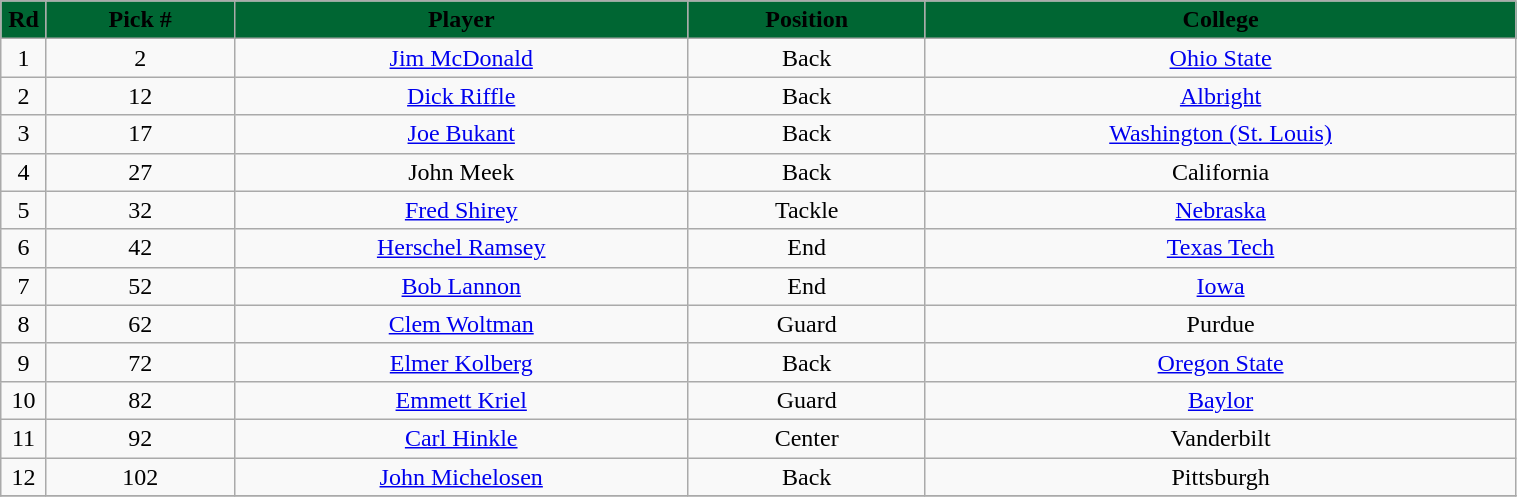<table class="wikitable sortable sortable" style="width: 80%">
<tr>
<th width=3% style="background:#006633;"><span>Rd </span></th>
<th !width=1% style="background:#006633;"><span>Pick # </span></th>
<th !width=15% style="background:#006633;"><span>Player </span></th>
<th !width=7% style="background:#006633;"><span>Position</span></th>
<th style="background:#006633;"><span>College </span></th>
</tr>
<tr align="center">
<td>1</td>
<td>2</td>
<td><a href='#'>Jim McDonald</a></td>
<td>Back</td>
<td><a href='#'>Ohio State</a></td>
</tr>
<tr align="center">
<td>2</td>
<td>12</td>
<td><a href='#'>Dick Riffle</a></td>
<td>Back</td>
<td><a href='#'>Albright</a></td>
</tr>
<tr align="center">
<td>3</td>
<td>17</td>
<td><a href='#'>Joe Bukant</a></td>
<td>Back</td>
<td><a href='#'>Washington (St. Louis)</a></td>
</tr>
<tr align="center">
<td>4</td>
<td>27</td>
<td>John Meek</td>
<td>Back</td>
<td>California</td>
</tr>
<tr align="center">
<td>5</td>
<td>32</td>
<td><a href='#'>Fred Shirey</a></td>
<td>Tackle</td>
<td><a href='#'>Nebraska</a></td>
</tr>
<tr align="center">
<td>6</td>
<td>42</td>
<td><a href='#'>Herschel Ramsey</a></td>
<td>End</td>
<td><a href='#'>Texas Tech</a></td>
</tr>
<tr align="center">
<td>7</td>
<td>52</td>
<td><a href='#'>Bob Lannon</a></td>
<td>End</td>
<td><a href='#'>Iowa</a></td>
</tr>
<tr align="center" bgcolor="">
<td>8</td>
<td>62</td>
<td><a href='#'>Clem Woltman</a></td>
<td>Guard</td>
<td>Purdue</td>
</tr>
<tr align="center">
<td>9</td>
<td>72</td>
<td><a href='#'>Elmer Kolberg</a></td>
<td>Back</td>
<td><a href='#'>Oregon State</a></td>
</tr>
<tr align="center">
<td>10</td>
<td>82</td>
<td><a href='#'>Emmett Kriel</a></td>
<td>Guard</td>
<td><a href='#'>Baylor</a></td>
</tr>
<tr align="center">
<td>11</td>
<td>92</td>
<td><a href='#'>Carl Hinkle</a></td>
<td>Center</td>
<td>Vanderbilt</td>
</tr>
<tr align="center">
<td>12</td>
<td>102</td>
<td><a href='#'>John Michelosen</a></td>
<td>Back</td>
<td>Pittsburgh</td>
</tr>
<tr align="center">
</tr>
</table>
